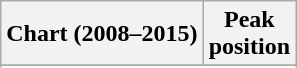<table class="wikitable sortable plainrowheaders">
<tr>
<th>Chart (2008–2015)</th>
<th>Peak<br>position</th>
</tr>
<tr>
</tr>
<tr>
</tr>
<tr>
</tr>
<tr>
</tr>
<tr>
</tr>
</table>
